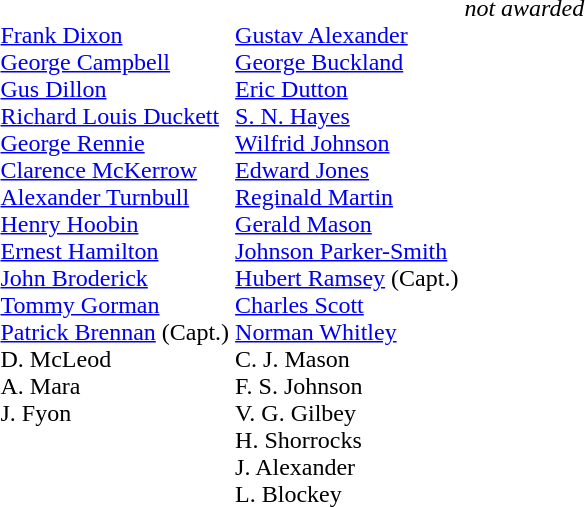<table>
<tr valign=top>
<td><br><a href='#'>Frank Dixon</a><br><a href='#'>George Campbell</a><br><a href='#'>Gus Dillon</a><br><a href='#'>Richard Louis Duckett</a><br><a href='#'>George Rennie</a><br><a href='#'>Clarence McKerrow</a><br><a href='#'>Alexander Turnbull</a><br><a href='#'>Henry Hoobin</a><br><a href='#'>Ernest Hamilton</a><br><a href='#'>John Broderick</a><br><a href='#'>Tommy Gorman</a><br><a href='#'>Patrick Brennan</a> (Capt.)<br>D. McLeod<br>A. Mara<br>J. Fyon</td>
<td><br><a href='#'>Gustav Alexander</a><br><a href='#'>George Buckland</a><br><a href='#'>Eric Dutton</a><br><a href='#'>S. N. Hayes</a><br><a href='#'>Wilfrid Johnson</a><br><a href='#'>Edward Jones</a><br><a href='#'>Reginald Martin</a><br><a href='#'>Gerald Mason</a><br><a href='#'>Johnson Parker-Smith</a><br><a href='#'>Hubert Ramsey</a> (Capt.)<br><a href='#'>Charles Scott</a><br><a href='#'>Norman Whitley</a><br>C. J. Mason<br>F. S. Johnson<br>V. G. Gilbey<br>H. Shorrocks<br>J. Alexander<br>L. Blockey</td>
<td align=center><em>not awarded</em></td>
</tr>
</table>
